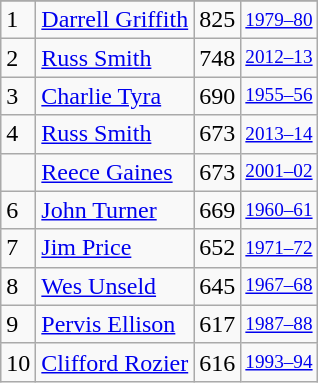<table class="wikitable">
<tr>
</tr>
<tr>
<td>1</td>
<td><a href='#'>Darrell Griffith</a></td>
<td>825</td>
<td style="font-size:80%;"><a href='#'>1979–80</a></td>
</tr>
<tr>
<td>2</td>
<td><a href='#'>Russ Smith</a></td>
<td>748</td>
<td style="font-size:80%;"><a href='#'>2012–13</a></td>
</tr>
<tr>
<td>3</td>
<td><a href='#'>Charlie Tyra</a></td>
<td>690</td>
<td style="font-size:80%;"><a href='#'>1955–56</a></td>
</tr>
<tr>
<td>4</td>
<td><a href='#'>Russ Smith</a></td>
<td>673</td>
<td style="font-size:80%;"><a href='#'>2013–14</a></td>
</tr>
<tr>
<td></td>
<td><a href='#'>Reece Gaines</a></td>
<td>673</td>
<td style="font-size:80%;"><a href='#'>2001–02</a></td>
</tr>
<tr>
<td>6</td>
<td><a href='#'>John Turner</a></td>
<td>669</td>
<td style="font-size:80%;"><a href='#'>1960–61</a></td>
</tr>
<tr>
<td>7</td>
<td><a href='#'>Jim Price</a></td>
<td>652</td>
<td style="font-size:80%;"><a href='#'>1971–72</a></td>
</tr>
<tr>
<td>8</td>
<td><a href='#'>Wes Unseld</a></td>
<td>645</td>
<td style="font-size:80%;"><a href='#'>1967–68</a></td>
</tr>
<tr>
<td>9</td>
<td><a href='#'>Pervis Ellison</a></td>
<td>617</td>
<td style="font-size:80%;"><a href='#'>1987–88</a></td>
</tr>
<tr>
<td>10</td>
<td><a href='#'>Clifford Rozier</a></td>
<td>616</td>
<td style="font-size:80%;"><a href='#'>1993–94</a></td>
</tr>
</table>
